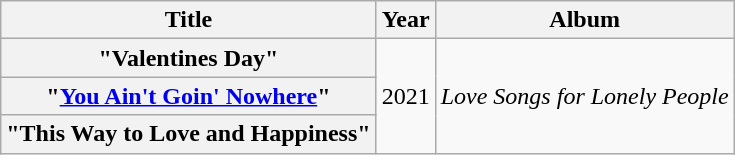<table class="wikitable plainrowheaders" style="text-align:center;" border="1">
<tr>
<th>Title</th>
<th>Year</th>
<th>Album</th>
</tr>
<tr>
<th scope="row">"Valentines Day" <br> </th>
<td rowspan="3">2021</td>
<td rowspan="3"><em>Love Songs for Lonely People</em></td>
</tr>
<tr>
<th scope="row">"<a href='#'>You Ain't Goin' Nowhere</a>"<br> </th>
</tr>
<tr>
<th scope="row">"This Way to Love and Happiness"</th>
</tr>
</table>
